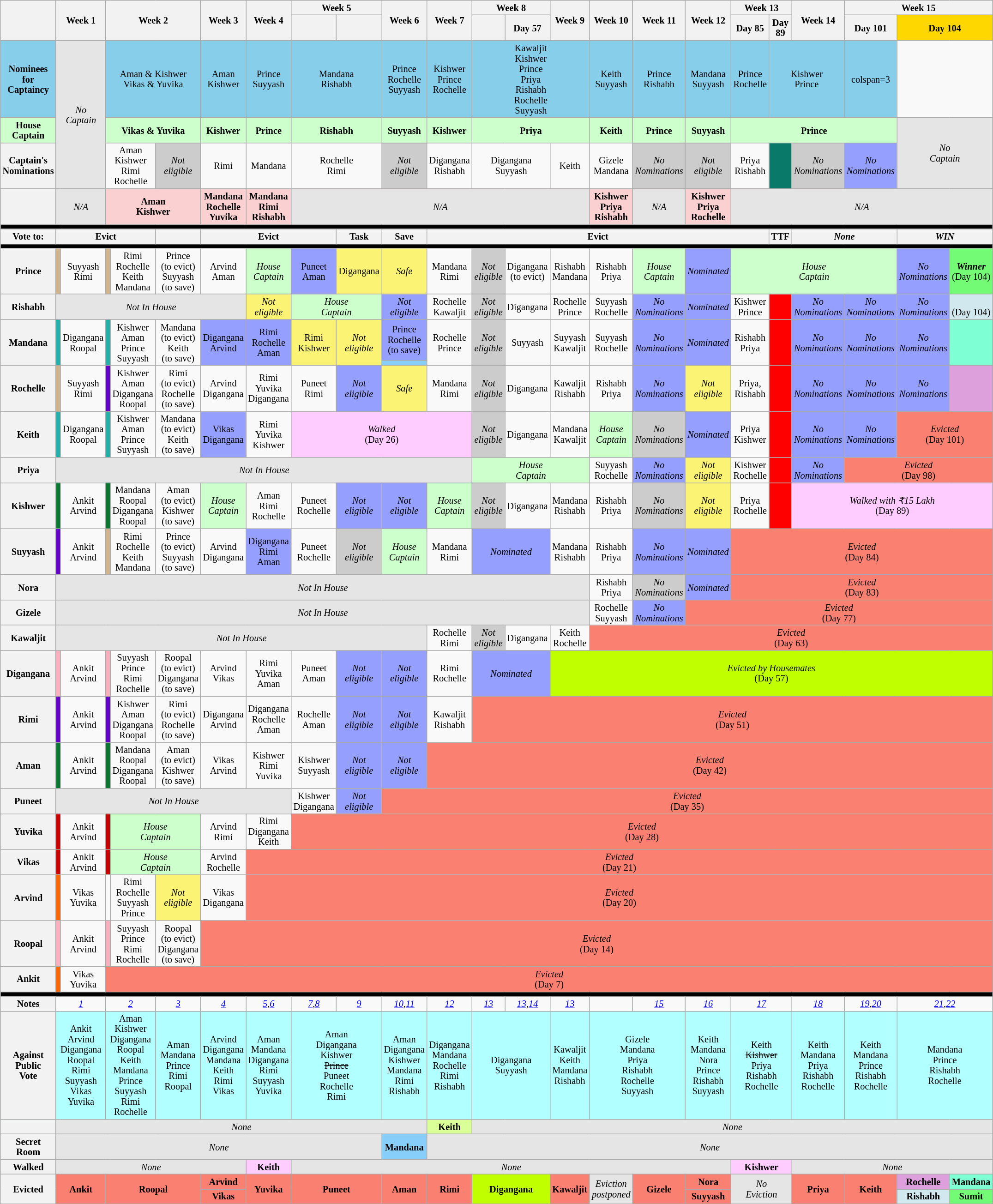<table class="wikitable" style="text-align:center; width:100%; font-size:85%; line-height:15px;">
<tr>
<th rowspan="2" style="width:5%;"></th>
<th rowspan="2" colspan="2" style="width: 5%;">Week 1</th>
<th rowspan="2" colspan="3" style="width: 5%;">Week 2</th>
<th rowspan="2" style="width: 5%;">Week 3</th>
<th rowspan="2" style="width: 5%;">Week 4</th>
<th colspan="2" style="width: 5%;">Week 5</th>
<th rowspan="2" style="width: 5%;">Week 6</th>
<th rowspan="2" style="width: 5%;">Week 7</th>
<th colspan="2" style="width: 5%;">Week 8</th>
<th rowspan="2" style="width: 5%;">Week 9</th>
<th rowspan="2" style="width: 5%;">Week 10</th>
<th rowspan="2" style="width: 5%;">Week 11</th>
<th rowspan="2" style="width: 5%;">Week 12</th>
<th colspan="2" style="width: 5%;">Week 13</th>
<th rowspan="2" style="width: 5%;">Week 14</th>
<th colspan="3" style="width: 5%;" style="background:#FFD700;">Week 15</th>
</tr>
<tr>
<th style="width:5%;"></th>
<th style="width:5%;"></th>
<th style="width:5%;"></th>
<th style="width:5%;">Day 57</th>
<th style="width:5%;">Day 85</th>
<th style="width:5%;">Day 89</th>
<th style="width:5%;">Day 101</th>
<th colspan="2" style="background:#FFD700">Day 104</th>
</tr>
<tr style="background:#87CEEB;" |>
<th style="background:#87CEEB;">Nominees for<br>Captaincy</th>
<td colspan="2" rowspan="3" style="background:#E5E5E5;"><em>No<br>Captain</em></td>
<td colspan="3">Aman & Kishwer<br>Vikas & Yuvika</td>
<td>Aman<br>Kishwer</td>
<td>Prince<br>Suyyash</td>
<td colspan="2">Mandana<br>Rishabh</td>
<td>Prince<br>Rochelle<br>Suyyash</td>
<td>Kishwer<br>Prince<br>Rochelle</td>
<td colspan="3">Kawaljit<br>Kishwer<br>Prince<br>Priya<br>Rishabh<br>Rochelle<br>Suyyash</td>
<td>Keith<br>Suyyash</td>
<td>Prince<br>Rishabh</td>
<td>Mandana<br>Suyyash</td>
<td>Prince<br>Rochelle</td>
<td colspan="2">Kishwer<br>Prince</td>
<td>colspan=3 </td>
</tr>
<tr style="background:#cfc;" |>
<th style="background:#cfc;">House<br>Captain</th>
<td colspan="3"><strong>Vikas & Yuvika</strong></td>
<td><strong>Kishwer</strong></td>
<td><strong>Prince</strong></td>
<td colspan="2"><strong>Rishabh</strong></td>
<td><strong>Suyyash</strong></td>
<td><strong>Kishwer</strong></td>
<td colspan="3"><strong>Priya</strong></td>
<td><strong>Keith</strong></td>
<td><strong>Prince</strong></td>
<td><strong>Suyyash</strong></td>
<td colspan="4"><strong>Prince</strong></td>
<td colspan="2" rowspan="2" style="background:#E5E5E5;"><em>No<br>Captain</em></td>
</tr>
<tr>
<th>Captain's<br>Nominations</th>
<td colspan="2">Aman<br>Kishwer<br>Rimi<br>Rochelle</td>
<td style="background:#ccc;"><em>Not<br>eligible</em></td>
<td>Rimi</td>
<td>Mandana</td>
<td colspan="2">Rochelle<br>Rimi</td>
<td style="background:#ccc;"><em>Not<br>eligible</em></td>
<td>Digangana<br>Rishabh</td>
<td colspan="2">Digangana<br>Suyyash</td>
<td>Keith</td>
<td>Gizele<br>Mandana</td>
<td style="background:#ccc;"><em>No<br>Nominations</em></td>
<td style="background:#ccc;"><em>Not<br>eligible</em></td>
<td>Priya<br>Rishabh</td>
<td style="background:#097969;"><em></em></td>
<td style="background:#ccc;"><em>No<br>Nominations</em></td>
<td style="background:#959FFD;"><em>No<br>Nominations</em></td>
</tr>
<tr style="background:#FAD1D0;" |>
<th></th>
<td colspan="2" style="background:#E5E5E5;"><em>N/A</em></td>
<td colspan="3"><strong>Aman<br>Kishwer</strong></td>
<td><strong>Mandana<br>Rochelle<br>Yuvika</strong></td>
<td><strong>Mandana<br>Rimi<br>Rishabh</strong></td>
<td colspan="7" style="background:#E5E5E5;"><em>N/A</em></td>
<td><strong>Kishwer<br>Priya<br>Rishabh</strong></td>
<td style="background:#E5E5E5;"><em>N/A</em></td>
<td><strong>Kishwer<br>Priya<br>Rochelle</strong></td>
<td colspan="6" style="background:#E5E5E5;"><em>N/A</em></td>
</tr>
<tr>
<th colspan="24" style="background:#000;"></th>
</tr>
<tr>
<th>Vote to:</th>
<th colspan="4">Evict</th>
<th></th>
<th colspan="3">Evict</th>
<th>Task</th>
<th>Save</th>
<th colspan="8">Evict</th>
<th>TTF</th>
<th colspan="2"><em>None</em></th>
<th colspan="2"><em>WIN</em></th>
</tr>
<tr>
<th colspan="24" style="background:#000;"></th>
</tr>
<tr>
<th>Prince</th>
<td style="background:#D2B48C"></td>
<td>Suyyash<br>Rimi</td>
<td style="background:#D2B48C"></td>
<td>Rimi<br>Rochelle<br>Keith<br>Mandana</td>
<td>Prince<br>(to evict)<br>Suyyash<br>(to save)</td>
<td>Arvind<br>Aman</td>
<td style="background:#cfc;"><em>House<br>Captain</em></td>
<td style="background:#959FFD;">Puneet<br>Aman</td>
<td style="background:#FBF373;">Digangana</td>
<td style="background:#FBF373;"><em>Safe</em></td>
<td>Mandana<br>Rimi</td>
<td style="background:#ccc;"><em>Not<br>eligible</em></td>
<td>Digangana<br>(to evict)</td>
<td>Rishabh<br>Mandana</td>
<td>Rishabh<br>Priya</td>
<td style="background:#cfc;"><em>House<br>Captain</em></td>
<td style="background:#959FFD;"><em>Nominated</em></td>
<td colspan="4" style="background:#cfc;"><em>House<br>Captain</em></td>
<td style="background:#959FFD;"><em>No<br>Nominations</em></td>
<td style="background:#73FB76;"><strong><em>Winner</em></strong><br>(Day 104)</td>
</tr>
<tr>
<th>Rishabh</th>
<td colspan="6" style="background:#E5E5E5;"><em>Not In House</em></td>
<td style="background:#FBF373;"><em>Not<br>eligible</em></td>
<td colspan="2" style="background:#cfc;"><em>House<br>Captain</em></td>
<td style="background:#959FFD;"><em>Not<br>eligible</em></td>
<td>Rochelle<br>Kawaljit</td>
<td style="background:#ccc;"><em>Not<br>eligible</em></td>
<td>Digangana</td>
<td>Rochelle<br>Prince</td>
<td>Suyyash<br>Rochelle</td>
<td style="background:#959FFD;"><em>No<br>Nominations</em></td>
<td style="background:#959FFD;"><em>Nominated</em></td>
<td>Kishwer<br>Prince</td>
<td style="background:#FF0000"></td>
<td style="background:#959FFD;"><em>No<br>Nominations</em></td>
<td style="background:#959FFD;"><em>No<br>Nominations</em></td>
<td style="background:#959FFD;"><em>No<br>Nominations</em></td>
<td style="background:#D1E8EF;"><br>(Day 104)</td>
</tr>
<tr>
<th rowspan="2">Mandana</th>
<td rowspan="2" style="background:#20B2AA"></td>
<td rowspan="2">Digangana<br>Roopal</td>
<td rowspan="2" style="background:#20B2AA"></td>
<td rowspan="2">Kishwer<br>Aman<br>Prince<br>Suyyash</td>
<td rowspan="2">Mandana<br>(to evict)<br>Keith<br>(to save)</td>
<td rowspan="2" style="background:#959FFD;">Digangana<br>Arvind</td>
<td rowspan="2" style="background:#959FFD;">Rimi<br>Rochelle<br>Aman</td>
<td rowspan="2" style="background:#FBF373;">Rimi<br>Kishwer</td>
<td rowspan="2" style="background:#FBF373;"><em>Not<br>eligible</em></td>
<td style="background:#959FFD;">Prince<br>Rochelle<br>(to save)</td>
<td rowspan="2">Rochelle<br>Prince</td>
<td rowspan="2" style="background:#ccc;"><em>Not<br>eligible</em></td>
<td rowspan="2">Suyyash</td>
<td rowspan="2">Suyyash<br>Kawaljit</td>
<td rowspan="2">Suyyash<br>Rochelle</td>
<td rowspan="2" style="background:#959FFD;"><em>No<br>Nominations</em></td>
<td rowspan="2" style="background:#959FFD;"><em>Nominated</em></td>
<td rowspan="2">Rishabh<br>Priya</td>
<td rowspan="2" style="background:#FF0000"></td>
<td rowspan="2" style="background:#959FFD;"><em>No<br>Nominations</em></td>
<td rowspan="2" style="background:#959FFD;"><em>No<br>Nominations</em></td>
<td rowspan="2" style="background:#959FFD;"><em>No<br>Nominations</em></td>
<td rowspan="2" style="background:#7FFFD4;"><strong><em></em></strong><br></td>
</tr>
<tr>
<td style="background:#87CEFA; "></td>
</tr>
<tr>
<th>Rochelle</th>
<td style="background:#D2B48C"></td>
<td>Suyyash<br>Rimi</td>
<td style="background:#60c"></td>
<td>Kishwer<br>Aman<br>Digangana<br>Roopal</td>
<td>Rimi<br>(to evict)<br>Rochelle<br>(to save)</td>
<td>Arvind<br>Digangana</td>
<td>Rimi<br>Yuvika<br>Digangana</td>
<td>Puneet<br>Rimi</td>
<td style="background:#959FFD;"><em>Not<br>eligible</em></td>
<td style="background:#FBF373;"><em>Safe</em></td>
<td>Mandana<br>Rimi</td>
<td style="background:#ccc;"><em>Not<br>eligible</em></td>
<td>Digangana</td>
<td>Kawaljit<br>Rishabh</td>
<td>Rishabh<br>Priya</td>
<td style="background:#959FFD;"><em>No<br>Nominations</em></td>
<td style="background:#FBF373;"><em>Not<br>eligible</em></td>
<td>Priya,<br>Rishabh</td>
<td style="background:#FF0000"></td>
<td style="background:#959FFD;"><em>No<br>Nominations</em></td>
<td style="background:#959FFD;"><em>No<br>Nominations</em></td>
<td style="background:#959FFD;"><em>No<br>Nominations</em></td>
<td style="background:#DDA0DD;"></td>
</tr>
<tr>
<th>Keith</th>
<td style="background:#20B2AA"></td>
<td>Digangana<br>Roopal</td>
<td style="background:#20B2AA"></td>
<td>Kishwer<br>Aman<br>Prince<br>Suyyash</td>
<td>Mandana<br>(to evict)<br>Keith<br>(to save)</td>
<td style="background:#959FFD;">Vikas<br>Digangana</td>
<td>Rimi<br>Yuvika<br>Kishwer</td>
<td colspan="4" style="background:#fcf;"><em>Walked</em><br>(Day 26)</td>
<td style="background:#ccc;"><em>Not<br>eligible</em></td>
<td>Digangana</td>
<td>Mandana<br>Kawaljit</td>
<td style="background:#cfc;"><em>House<br>Captain</em></td>
<td style="background:#ccc;"><em>No<br>Nominations</em></td>
<td style="background:#959FFD;"><em>Nominated</em></td>
<td>Priya<br>Kishwer</td>
<td style="background:#FF0000"></td>
<td style="background:#959FFD;"><em>No<br>Nominations</em></td>
<td style="background:#959FFD;"><em>No<br>Nominations</em></td>
<td colspan="2" style="background:#FA8072"><em>Evicted</em><br>(Day 101)</td>
</tr>
<tr>
<th>Priya</th>
<td colspan="11" style="background:#E5E5E5;"><em>Not In House</em></td>
<td colspan="3" style="background:#cfc;"><em>House<br>Captain</em></td>
<td>Suyyash<br>Rochelle</td>
<td style="background:#959FFD;"><em>No<br>Nominations</em></td>
<td style="background:#FBF373;"><em>Not<br>eligible</em></td>
<td>Kishwer<br>Rochelle</td>
<td style="background:#FF0000"></td>
<td style="background:#959FFD;"><em>No<br>Nominations</em></td>
<td colspan="3" style="background:#FA8072"><em>Evicted</em><br>(Day 98)</td>
</tr>
<tr>
<th>Kishwer</th>
<td style="background:#087830"></td>
<td>Ankit<br>Arvind</td>
<td style="background:#087830"></td>
<td>Mandana<br>Roopal<br>Digangana<br>Roopal</td>
<td>Aman<br>(to evict)<br>Kishwer<br>(to save)</td>
<td style="background:#cfc;"><em>House<br>Captain</em></td>
<td>Aman<br>Rimi<br>Rochelle</td>
<td>Puneet<br>Rochelle</td>
<td style="background:#959FFD;"><em>Not<br>eligible</em></td>
<td style="background:#959FFD;"><em>Not<br>eligible</em></td>
<td style="background:#cfc;"><em>House<br>Captain</em></td>
<td style="background:#ccc;"><em>Not<br>eligible</em></td>
<td>Digangana</td>
<td>Mandana<br>Rishabh</td>
<td>Rishabh<br>Priya</td>
<td style="background:#ccc;"><em>No<br>Nominations</em></td>
<td style="background:#FBF373;"><em>Not<br>eligible</em></td>
<td>Priya<br>Rochelle</td>
<td style="background:#FF0000"></td>
<td colspan="4" style="background:#fcf;"><em>Walked with ₹15 Lakh</em><br>(Day 89)</td>
</tr>
<tr>
<th>Suyyash</th>
<td style="background:#60c"></td>
<td>Ankit<br>Arvind</td>
<td style="background:#D2B48C"></td>
<td>Rimi<br>Rochelle<br>Keith<br>Mandana</td>
<td>Prince<br>(to evict)<br>Suyyash<br>(to save)</td>
<td>Arvind<br>Digangana</td>
<td style="background:#959FFD;">Digangana<br>Rimi<br>Aman</td>
<td>Puneet<br>Rochelle</td>
<td style="background:#ccc;"><em>Not<br>eligible</em></td>
<td style="background:#cfc;"><em>House<br>Captain</em></td>
<td>Mandana<br>Rimi</td>
<td colspan="2" style="background:#959FFD;"><em>Nominated</em></td>
<td>Mandana<br>Rishabh</td>
<td>Rishabh<br>Priya</td>
<td style="background:#959FFD;"><em>No<br>Nominations</em></td>
<td style="background:#959FFD;"><em>Nominated</em></td>
<td colspan="6" style="background:#FA8072"><em>Evicted</em><br>(Day 84)</td>
</tr>
<tr>
<th>Nora</th>
<td colspan="14" style="background:#E5E5E5;"><em>Not In House</em></td>
<td>Rishabh<br>Priya</td>
<td style="background:#ccc;"><em>No<br>Nominations</em></td>
<td style="background:#959FFD;"><em>Nominated</em></td>
<td colspan="6" style="background:#FA8072"><em>Evicted</em><br>(Day 83)</td>
</tr>
<tr>
<th>Gizele</th>
<td colspan="14" style="background:#E5E5E5;"><em>Not In House</em></td>
<td>Rochelle<br>Suyyash</td>
<td style="background:#959FFD;"><em>No<br>Nominations</em></td>
<td colspan="7" style="background:#FA8072"><em>Evicted</em><br>(Day 77)</td>
</tr>
<tr>
<th>Kawaljit</th>
<td colspan="10" style="background:#E5E5E5;"><em>Not In House</em></td>
<td>Rochelle<br>Rimi</td>
<td style="background:#ccc;"><em>Not<br>eligible</em></td>
<td>Digangana</td>
<td>Keith<br>Rochelle</td>
<td colspan="9" style="background:#FA8072"><em>Evicted</em><br>(Day 63)</td>
</tr>
<tr>
<th>Digangana</th>
<td style="background:#faafbe"></td>
<td>Ankit<br>Arvind</td>
<td style="background:#faafbe"></td>
<td>Suyyash<br>Prince<br>Rimi<br>Rochelle</td>
<td>Roopal<br>(to evict)<br>Digangana<br>(to save)</td>
<td>Arvind<br>Vikas</td>
<td>Rimi<br>Yuvika<br>Aman</td>
<td>Puneet<br>Aman</td>
<td style="background:#959FFD;"><em>Not<br>eligible</em></td>
<td style="background:#959FFD;"><em>Not<br>eligible</em></td>
<td>Rimi<br>Rochelle</td>
<td colspan="2" style="background:#959FFD;"><em>Nominated</em></td>
<td colspan="10" style="background:#BFFF00;"><em>Evicted by Housemates</em><br>(Day 57)</td>
</tr>
<tr>
<th>Rimi</th>
<td style="background:#60c"></td>
<td>Ankit<br>Arvind</td>
<td style="background:#60c"></td>
<td>Kishwer<br>Aman<br>Digangana<br>Roopal</td>
<td>Rimi<br>(to evict)<br>Rochelle<br>(to save)</td>
<td>Digangana<br>Arvind</td>
<td>Digangana<br>Rochelle<br>Aman</td>
<td>Rochelle<br>Aman</td>
<td style="background:#959FFD;"><em>Not<br>eligible</em></td>
<td style="background:#959FFD;"><em>Not<br>eligible</em></td>
<td>Kawaljit<br>Rishabh</td>
<td colspan="12" style="background:#FA8072"><em>Evicted</em><br>(Day 51)</td>
</tr>
<tr>
<th>Aman</th>
<td style="background:#087830"></td>
<td>Ankit<br>Arvind</td>
<td style="background:#087830"></td>
<td>Mandana<br>Roopal<br>Digangana<br>Roopal</td>
<td>Aman<br>(to evict)<br>Kishwer<br>(to save)</td>
<td>Vikas<br>Arvind</td>
<td>Kishwer<br>Rimi<br>Yuvika</td>
<td>Kishwer<br>Suyyash</td>
<td style="background:#959FFD;"><em>Not<br>eligible</em></td>
<td style="background:#959FFD;"><em>Not<br>eligible</em></td>
<td colspan="13" style="background:#FA8072"><em>Evicted</em><br>(Day 42)</td>
</tr>
<tr>
<th>Puneet</th>
<td colspan="7" style="background:#E5E5E5;"><em>Not In House</em></td>
<td>Kishwer<br>Digangana</td>
<td style="background:#959FFD;"><em>Not<br>eligible</em></td>
<td colspan="14" style="background:#FA8072"><em>Evicted</em><br>(Day 35)</td>
</tr>
<tr>
<th>Yuvika</th>
<td style="background:#c00"></td>
<td>Ankit<br>Arvind</td>
<td style="background:#c00"></td>
<td colspan="2" style="background:#cfc;"><em>House<br>Captain</em></td>
<td>Arvind<br>Rimi</td>
<td>Rimi<br>Digangana<br>Keith</td>
<td colspan="16" style="background:#FA8072"><em>Evicted</em><br>(Day 28)</td>
</tr>
<tr>
<th>Vikas</th>
<td style="background:#c00"></td>
<td>Ankit<br>Arvind</td>
<td style="background:#c00"></td>
<td colspan="2" style="background:#cfc;"><em>House<br>Captain</em></td>
<td>Arvind<br>Rochelle</td>
<td colspan="17" style="background:#FA8072"><em>Evicted</em><br>(Day 21)</td>
</tr>
<tr>
<th>Arvind</th>
<td style="background:#f60"></td>
<td>Vikas<br>Yuvika</td>
<td></td>
<td>Rimi<br>Rochelle<br>Suyyash<br>Prince</td>
<td style="background:#FBF373;"><em>Not<br>eligible</em></td>
<td>Vikas<br>Digangana</td>
<td colspan="17" style="background:#FA8072"><em>Evicted</em><br>(Day 20)</td>
</tr>
<tr>
<th>Roopal</th>
<td style="background:#faafbe"></td>
<td>Ankit<br>Arvind</td>
<td style="background:#faafbe"></td>
<td>Suyyash<br>Prince<br>Rimi<br>Rochelle</td>
<td>Roopal<br>(to evict)<br>Digangana<br>(to save)</td>
<td colspan="18" style="background:#FA8072"><em>Evicted</em><br>(Day 14)</td>
</tr>
<tr>
<th>Ankit</th>
<td style="background:#f60"></td>
<td>Vikas<br>Yuvika</td>
<td colspan="21" style="background:#FA8072"><em>Evicted</em><br>(Day 7)</td>
</tr>
<tr>
<th colspan="24" style="background:#000;"></th>
</tr>
<tr>
<th>Notes</th>
<td colspan="2"><em><a href='#'>1</a></em></td>
<td colspan="2"><em><a href='#'>2</a></em></td>
<td><em><a href='#'>3</a></em></td>
<td><em><a href='#'>4</a></em></td>
<td><em><a href='#'>5</a></em>,<em><a href='#'>6</a></em></td>
<td><em><a href='#'>7</a></em>,<em><a href='#'>8</a></em></td>
<td><em><a href='#'>9</a></em></td>
<td><em><a href='#'>10</a></em>,<em><a href='#'>11</a></em></td>
<td><em><a href='#'>12</a></em></td>
<td><em><a href='#'>13</a></em></td>
<td><em><a href='#'>13</a></em>,<em><a href='#'>14</a></em></td>
<td><em><a href='#'>13</a></em></td>
<td></td>
<td><em><a href='#'>15</a></em></td>
<td><em><a href='#'>16</a></em></td>
<td colspan="2"><em><a href='#'>17</a></em></td>
<td><em><a href='#'>18</a></em></td>
<td><em><a href='#'>19</a></em>,<em><a href='#'>20</a></em></td>
<td colspan="2"><em><a href='#'>21</a></em>,<em><a href='#'>22</a></em></td>
</tr>
<tr style="background:#B2FFFF;">
<th>Against<br>Public<br>Vote</th>
<td colspan="2">Ankit<br>Arvind<br>Digangana<br>Roopal<br>Rimi<br>Suyyash<br>Vikas<br>Yuvika</td>
<td colspan="2">Aman<br>Kishwer<br>Digangana<br>Roopal<br>Keith<br>Mandana<br>Prince<br>Suyyash<br>Rimi<br>Rochelle</td>
<td>Aman<br>Mandana<br>Prince<br>Rimi<br>Roopal</td>
<td>Arvind<br>Digangana<br>Mandana<br>Keith<br>Rimi<br>Vikas</td>
<td>Aman<br>Mandana<br>Digangana<br>Rimi<br>Suyyash<br>Yuvika</td>
<td colspan="2">Aman<br>Digangana<br>Kishwer<br><s>Prince</s><br>Puneet<br>Rochelle<br>Rimi</td>
<td>Aman<br>Digangana<br>Kishwer<br>Mandana<br>Rimi<br>Rishabh</td>
<td>Digangana<br>Mandana<br>Rochelle<br>Rimi<br>Rishabh</td>
<td colspan=2>Digangana<br>Suyyash</td>
<td>Kawaljit<br>Keith<br>Mandana<br>Rishabh</td>
<td colspan="2">Gizele<br>Mandana<br>Priya<br>Rishabh<br>Rochelle<br>Suyyash</td>
<td>Keith<br>Mandana<br>Nora<br>Prince<br>Rishabh<br>Suyyash</td>
<td colspan="2">Keith<br><s>Kishwer</s><br>Priya<br>Rishabh<br>Rochelle</td>
<td>Keith<br>Mandana<br>Priya<br>Rishabh<br>Rochelle</td>
<td>Keith<br>Mandana<br>Prince<br>Rishabh<br>Rochelle</td>
<td colspan="2">Mandana<br>Prince<br>Rishabh<br>Rochelle</td>
</tr>
<tr>
<th></th>
<td colspan="10" style="background:#E5E5E5;"><em>None</em></td>
<td style="background:#DAFF99;"><strong>Keith</strong></td>
<td colspan="12" style="background:#E5E5E5;"><em>None</em></td>
</tr>
<tr>
<th>Secret Room</th>
<td colspan="9" style="background:#E5E5E5;"><em>None</em></td>
<td style="background:#87CEFA;"><strong>Mandana</strong></td>
<td colspan="13" style="background:#E5E5E5;"><em>None</em></td>
</tr>
<tr>
<th>Walked</th>
<td colspan="6" style="background:#E5E5E5;"><em>None</em></td>
<td style="background:#fcf;"><strong>Keith</strong></td>
<td colspan="10" style="background:#E5E5E5;"><em>None</em></td>
<td colspan="2" style="background:#fcf;"><strong>Kishwer</strong></td>
<td colspan="4" style="background:#E5E5E5;"><em>None</em></td>
</tr>
<tr>
<th rowspan="3">Evicted</th>
<td rowspan="3" colspan="2" style="background:#FA8072;"><strong>Ankit</strong></td>
<td rowspan="3" colspan="3" style="background:#FA8072;"><strong>Roopal</strong></td>
<td rowspan="2" style="background:#FA8072;"><strong>Arvind</strong></td>
<td rowspan="3" style="background:#FA8072;"><strong>Yuvika</strong></td>
<td rowspan="3" colspan="2" style="background:#FA8072;"><strong>Puneet</strong></td>
<td rowspan="3" style="background:#FA8072;"><strong>Aman</strong></td>
<td rowspan="3" style="background:#FA8072;"><strong>Rimi</strong></td>
<td rowspan="3" colspan="2" style="background:#BFFF00;"><strong>Digangana</strong></td>
<td rowspan="3" style="background:#FA8072;"><strong>Kawaljit</strong></td>
<td rowspan="3" style="background:#E5E5E5;"><em>Eviction<br>postponed</em></td>
<td rowspan="3" style="background:#FA8072;"><strong>Gizele</strong></td>
<td rowspan="2" style="background:#FA8072;"><strong>Nora</strong></td>
<td rowspan="3" colspan="2" style="background:#E5E5E5;"><em>No<br>Eviction</em></td>
<td rowspan="3" style="background:#FA8072;"><strong>Priya</strong></td>
<td rowspan="3" style="background:#FA8072;"><strong>Keith</strong></td>
<td style="background:#DDA0DD;"><strong>Rochelle</strong></td>
<td style="background:#7FFFD4;"><strong>Mandana</strong></td>
</tr>
<tr>
<td rowspan="2" style="background:#D1E8EF;"><strong>Rishabh</strong></td>
<td rowspan="2" style="background:#73FB76;"><strong>Sumit</strong></td>
</tr>
<tr>
<td style="background:#FA8072;"><strong>Vikas</strong></td>
<td style="background:#FA8072;"><strong>Suyyash</strong></td>
</tr>
</table>
